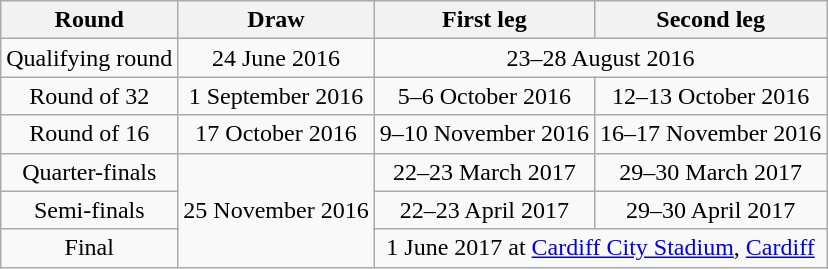<table class="wikitable" style=text-align:center>
<tr>
<th>Round</th>
<th>Draw</th>
<th>First leg</th>
<th>Second leg</th>
</tr>
<tr>
<td>Qualifying round</td>
<td>24 June 2016</td>
<td colspan=2>23–28 August 2016</td>
</tr>
<tr>
<td>Round of 32</td>
<td>1 September 2016</td>
<td>5–6 October 2016</td>
<td>12–13 October 2016</td>
</tr>
<tr>
<td>Round of 16</td>
<td>17 October 2016</td>
<td>9–10 November 2016</td>
<td>16–17 November 2016</td>
</tr>
<tr>
<td>Quarter-finals</td>
<td rowspan=3>25 November 2016</td>
<td>22–23 March 2017</td>
<td>29–30 March 2017</td>
</tr>
<tr>
<td>Semi-finals</td>
<td>22–23 April 2017</td>
<td>29–30 April 2017</td>
</tr>
<tr>
<td>Final</td>
<td colspan=2>1 June 2017 at <a href='#'>Cardiff City Stadium</a>, <a href='#'>Cardiff</a></td>
</tr>
</table>
